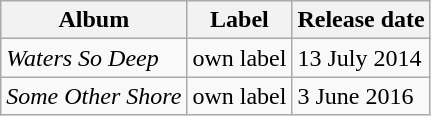<table class="wikitable">
<tr>
<th>Album</th>
<th>Label</th>
<th>Release date</th>
</tr>
<tr>
<td><em>Waters So Deep</em></td>
<td>own label</td>
<td>13 July 2014</td>
</tr>
<tr>
<td><em>Some Other Shore</em></td>
<td>own label</td>
<td>3 June 2016</td>
</tr>
</table>
